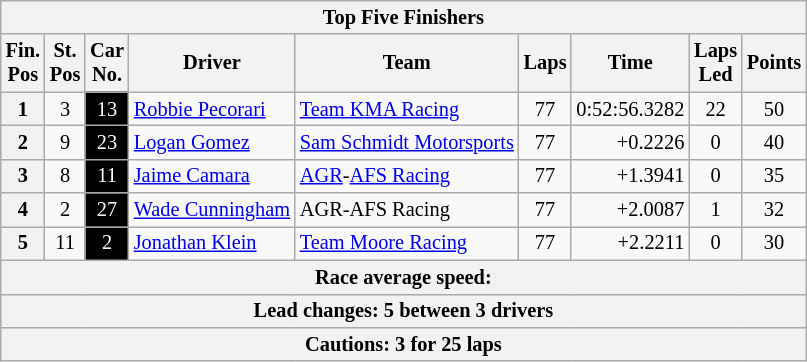<table class="wikitable" style="font-size:85%;">
<tr>
<th colspan=9>Top Five Finishers</th>
</tr>
<tr>
<th>Fin.<br>Pos</th>
<th>St.<br>Pos</th>
<th>Car<br>No.</th>
<th>Driver</th>
<th>Team</th>
<th>Laps</th>
<th>Time</th>
<th>Laps<br>Led</th>
<th>Points</th>
</tr>
<tr>
<th>1</th>
<td align=center>3</td>
<td style="background:#000000; color:white;" align=center>13</td>
<td> <a href='#'>Robbie Pecorari</a></td>
<td><a href='#'>Team KMA Racing</a></td>
<td align=center>77</td>
<td align=right>0:52:56.3282</td>
<td align=center>22</td>
<td align=center>50</td>
</tr>
<tr>
<th>2</th>
<td align=center>9</td>
<td style="background:#000000; color:white;" align=center>23</td>
<td> <a href='#'>Logan Gomez</a></td>
<td><a href='#'>Sam Schmidt Motorsports</a></td>
<td align=center>77</td>
<td align=right>+0.2226</td>
<td align=center>0</td>
<td align=center>40</td>
</tr>
<tr>
<th>3</th>
<td align=center>8</td>
<td style="background:#000000; color:white;" align=center>11</td>
<td> <a href='#'>Jaime Camara</a></td>
<td><a href='#'>AGR</a>-<a href='#'>AFS Racing</a></td>
<td align=center>77</td>
<td align=right>+1.3941</td>
<td align=center>0</td>
<td align=center>35</td>
</tr>
<tr>
<th>4</th>
<td align=center>2</td>
<td style="background:#000000; color:white;" align=center>27</td>
<td> <a href='#'>Wade Cunningham</a></td>
<td>AGR-AFS Racing</td>
<td align=center>77</td>
<td align=right>+2.0087</td>
<td align=center>1</td>
<td align=center>32</td>
</tr>
<tr>
<th>5</th>
<td align=center>11</td>
<td style="background:#000000; color:white;" align=center>2</td>
<td> <a href='#'>Jonathan Klein</a></td>
<td><a href='#'>Team Moore Racing</a></td>
<td align=center>77</td>
<td align=right>+2.2211</td>
<td align=center>0</td>
<td align=center>30</td>
</tr>
<tr>
<th colspan=9>Race average speed: </th>
</tr>
<tr>
<th colspan=9>Lead changes: 5 between 3 drivers</th>
</tr>
<tr>
<th colspan=9>Cautions: 3 for 25 laps</th>
</tr>
</table>
